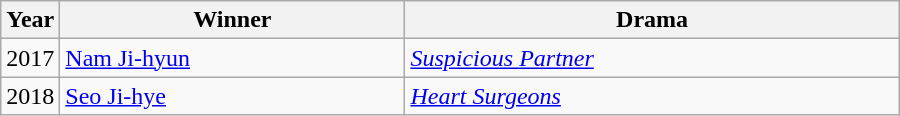<table class="wikitable" style="width:600px">
<tr>
<th width=10>Year</th>
<th>Winner</th>
<th>Drama</th>
</tr>
<tr>
<td>2017</td>
<td><a href='#'>Nam Ji-hyun</a></td>
<td><em><a href='#'>Suspicious Partner</a></em></td>
</tr>
<tr>
<td>2018</td>
<td><a href='#'>Seo Ji-hye</a></td>
<td><em><a href='#'>Heart Surgeons</a></em></td>
</tr>
</table>
